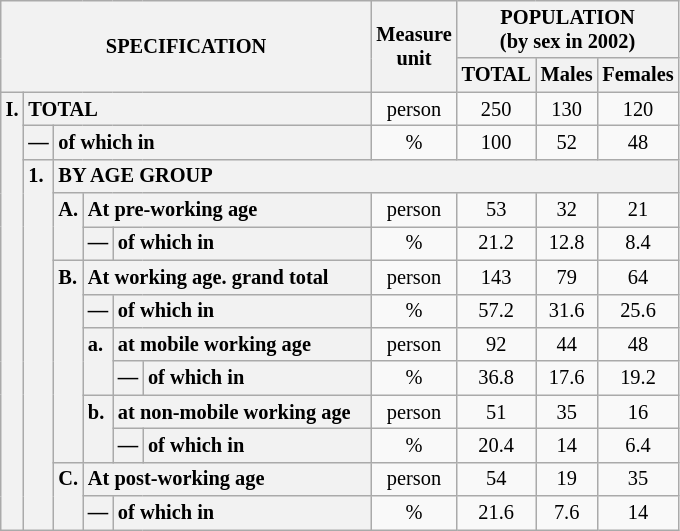<table class="wikitable" style="font-size:85%; text-align:center">
<tr>
<th rowspan="2" colspan="6">SPECIFICATION</th>
<th rowspan="2">Measure<br> unit</th>
<th colspan="3" rowspan="1">POPULATION<br> (by sex in 2002)</th>
</tr>
<tr>
<th>TOTAL</th>
<th>Males</th>
<th>Females</th>
</tr>
<tr>
<th style="text-align:left" valign="top" rowspan="13">I.</th>
<th style="text-align:left" colspan="5">TOTAL</th>
<td>person</td>
<td>250</td>
<td>130</td>
<td>120</td>
</tr>
<tr>
<th style="text-align:left" valign="top">—</th>
<th style="text-align:left" colspan="4">of which in</th>
<td>%</td>
<td>100</td>
<td>52</td>
<td>48</td>
</tr>
<tr>
<th style="text-align:left" valign="top" rowspan="11">1.</th>
<th style="text-align:left" colspan="19">BY AGE GROUP</th>
</tr>
<tr>
<th style="text-align:left" valign="top" rowspan="2">A.</th>
<th style="text-align:left" colspan="3">At pre-working age</th>
<td>person</td>
<td>53</td>
<td>32</td>
<td>21</td>
</tr>
<tr>
<th style="text-align:left" valign="top">—</th>
<th style="text-align:left" valign="top" colspan="2">of which in</th>
<td>%</td>
<td>21.2</td>
<td>12.8</td>
<td>8.4</td>
</tr>
<tr>
<th style="text-align:left" valign="top" rowspan="6">B.</th>
<th style="text-align:left" colspan="3">At working age. grand total</th>
<td>person</td>
<td>143</td>
<td>79</td>
<td>64</td>
</tr>
<tr>
<th style="text-align:left" valign="top">—</th>
<th style="text-align:left" valign="top" colspan="2">of which in</th>
<td>%</td>
<td>57.2</td>
<td>31.6</td>
<td>25.6</td>
</tr>
<tr>
<th style="text-align:left" valign="top" rowspan="2">a.</th>
<th style="text-align:left" colspan="2">at mobile working age</th>
<td>person</td>
<td>92</td>
<td>44</td>
<td>48</td>
</tr>
<tr>
<th style="text-align:left" valign="top">—</th>
<th style="text-align:left" valign="top" colspan="1">of which in                        </th>
<td>%</td>
<td>36.8</td>
<td>17.6</td>
<td>19.2</td>
</tr>
<tr>
<th style="text-align:left" valign="top" rowspan="2">b.</th>
<th style="text-align:left" colspan="2">at non-mobile working age</th>
<td>person</td>
<td>51</td>
<td>35</td>
<td>16</td>
</tr>
<tr>
<th style="text-align:left" valign="top">—</th>
<th style="text-align:left" valign="top" colspan="1">of which in                        </th>
<td>%</td>
<td>20.4</td>
<td>14</td>
<td>6.4</td>
</tr>
<tr>
<th style="text-align:left" valign="top" rowspan="2">C.</th>
<th style="text-align:left" colspan="3">At post-working age</th>
<td>person</td>
<td>54</td>
<td>19</td>
<td>35</td>
</tr>
<tr>
<th style="text-align:left" valign="top">—</th>
<th style="text-align:left" valign="top" colspan="2">of which in</th>
<td>%</td>
<td>21.6</td>
<td>7.6</td>
<td>14</td>
</tr>
</table>
